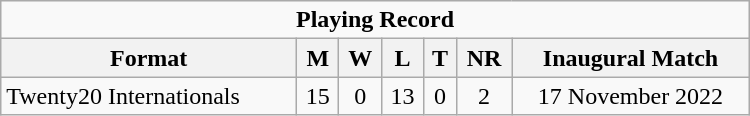<table class="wikitable" style="text-align: center; width: 500px;">
<tr>
<td colspan=7 align="center"><strong>Playing Record</strong></td>
</tr>
<tr>
<th>Format</th>
<th>M</th>
<th>W</th>
<th>L</th>
<th>T</th>
<th>NR</th>
<th>Inaugural Match</th>
</tr>
<tr>
<td align="left">Twenty20 Internationals</td>
<td>15</td>
<td>0</td>
<td>13</td>
<td>0</td>
<td>2</td>
<td>17 November 2022</td>
</tr>
</table>
